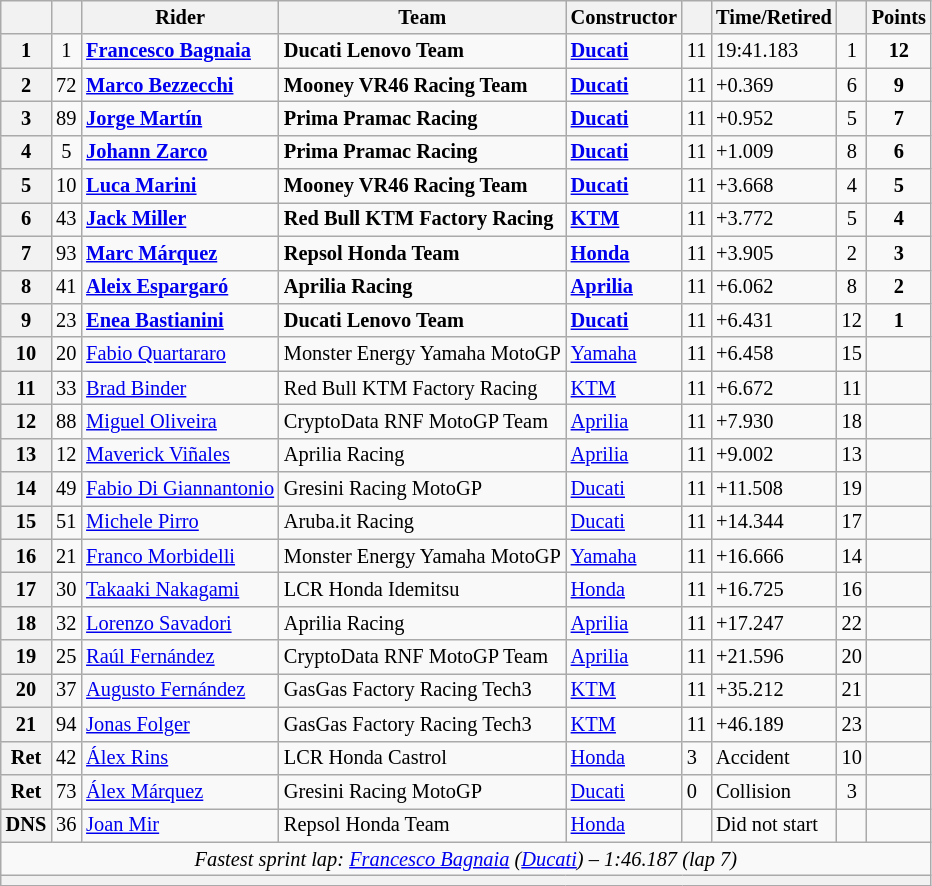<table class="wikitable sortable" style="font-size: 85%;">
<tr>
<th scope="col"></th>
<th scope="col"></th>
<th scope="col">Rider</th>
<th scope="col">Team</th>
<th scope="col">Constructor</th>
<th scope="col" class="unsortable"></th>
<th scope="col" class="unsortable">Time/Retired</th>
<th scope="col"></th>
<th scope="col">Points</th>
</tr>
<tr>
<th scope="row">1</th>
<td align="center">1</td>
<td data-sort-value="bag"> <strong><a href='#'>Francesco Bagnaia</a></strong></td>
<td><strong>Ducati Lenovo Team</strong></td>
<td><strong><a href='#'>Ducati</a></strong></td>
<td>11</td>
<td>19:41.183</td>
<td align="center">1</td>
<td align="center"><strong>12</strong></td>
</tr>
<tr>
<th scope="row">2</th>
<td align="center">72</td>
<td data-sort-value="bez"> <strong><a href='#'>Marco Bezzecchi</a></strong></td>
<td><strong>Mooney VR46 Racing Team</strong></td>
<td><strong><a href='#'>Ducati</a></strong></td>
<td>11</td>
<td>+0.369</td>
<td align="center">6</td>
<td align="center"><strong>9</strong></td>
</tr>
<tr>
<th scope="row">3</th>
<td align="center">89</td>
<td data-sort-value="mart"> <strong><a href='#'>Jorge Martín</a></strong></td>
<td><strong>Prima Pramac Racing</strong></td>
<td><strong><a href='#'>Ducati</a></strong></td>
<td>11</td>
<td>+0.952</td>
<td align="center">5</td>
<td align="center"><strong>7</strong></td>
</tr>
<tr>
<th scope="row">4</th>
<td align="center">5</td>
<td data-sort-value="zar"> <strong><a href='#'>Johann Zarco</a></strong></td>
<td><strong>Prima Pramac Racing</strong></td>
<td><strong><a href='#'>Ducati</a></strong></td>
<td>11</td>
<td>+1.009</td>
<td align="center">8</td>
<td align="center"><strong>6</strong></td>
</tr>
<tr>
<th scope="row">5</th>
<td align="center">10</td>
<td data-sort-value="mari"> <strong><a href='#'>Luca Marini</a></strong></td>
<td><strong>Mooney VR46 Racing Team</strong></td>
<td><strong><a href='#'>Ducati</a></strong></td>
<td>11</td>
<td>+3.668</td>
<td align="center">4</td>
<td align="center"><strong>5</strong></td>
</tr>
<tr>
<th scope="row">6</th>
<td align="center">43</td>
<td data-sort-value="mil"> <strong><a href='#'>Jack Miller</a></strong></td>
<td><strong>Red Bull KTM Factory Racing</strong></td>
<td><strong><a href='#'>KTM</a></strong></td>
<td>11</td>
<td>+3.772</td>
<td align="center">5</td>
<td align="center"><strong>4</strong></td>
</tr>
<tr>
<th scope="row">7</th>
<td align="center">93</td>
<td data-sort-value="marqm"> <strong><a href='#'>Marc Márquez</a></strong></td>
<td><strong>Repsol Honda Team</strong></td>
<td><strong><a href='#'>Honda</a></strong></td>
<td>11</td>
<td>+3.905</td>
<td align="center">2</td>
<td align="center"><strong>3</strong></td>
</tr>
<tr>
<th scope="row">8</th>
<td align="center">41</td>
<td data-sort-value="espa"> <strong><a href='#'>Aleix Espargaró</a></strong></td>
<td><strong>Aprilia Racing</strong></td>
<td><strong><a href='#'>Aprilia</a></strong></td>
<td>11</td>
<td>+6.062</td>
<td align="center">8</td>
<td align="center"><strong>2</strong></td>
</tr>
<tr>
<th scope="row">9</th>
<td align="center">23</td>
<td data-sort-value="bas"> <strong><a href='#'>Enea Bastianini</a></strong></td>
<td><strong>Ducati Lenovo Team</strong></td>
<td><strong><a href='#'>Ducati</a></strong></td>
<td>11</td>
<td>+6.431</td>
<td align="center">12</td>
<td align="center"><strong>1</strong></td>
</tr>
<tr>
<th scope="row">10</th>
<td align="center">20</td>
<td data-sort-value="qua"> <a href='#'>Fabio Quartararo</a></td>
<td>Monster Energy Yamaha MotoGP</td>
<td><a href='#'>Yamaha</a></td>
<td>11</td>
<td>+6.458</td>
<td align="center">15</td>
<td></td>
</tr>
<tr>
<th scope="row">11</th>
<td align="center">33</td>
<td data-sort-value="bin"> <a href='#'>Brad Binder</a></td>
<td>Red Bull KTM Factory Racing</td>
<td><a href='#'>KTM</a></td>
<td>11</td>
<td>+6.672</td>
<td align="center">11</td>
<td></td>
</tr>
<tr>
<th scope="row">12</th>
<td align="center">88</td>
<td data-sort-value="oli"> <a href='#'>Miguel Oliveira</a></td>
<td>CryptoData RNF MotoGP Team</td>
<td><a href='#'>Aprilia</a></td>
<td>11</td>
<td>+7.930</td>
<td align="center">18</td>
<td></td>
</tr>
<tr>
<th scope="row">13</th>
<td align="center">12</td>
<td data-sort-value="vin"> <a href='#'>Maverick Viñales</a></td>
<td>Aprilia Racing</td>
<td><a href='#'>Aprilia</a></td>
<td>11</td>
<td>+9.002</td>
<td align="center">13</td>
<td></td>
</tr>
<tr>
<th scope="row">14</th>
<td align="center">49</td>
<td data-sort-value="dig"> <a href='#'>Fabio Di Giannantonio</a></td>
<td>Gresini Racing MotoGP</td>
<td><a href='#'>Ducati</a></td>
<td>11</td>
<td>+11.508</td>
<td align="center">19</td>
<td></td>
</tr>
<tr>
<th scope="row">15</th>
<td align="center">51</td>
<td data-sort-value="pir"> <a href='#'>Michele Pirro</a></td>
<td>Aruba.it Racing</td>
<td><a href='#'>Ducati</a></td>
<td>11</td>
<td>+14.344</td>
<td align="center">17</td>
<td align="center"></td>
</tr>
<tr>
<th scope="row">16</th>
<td align="center">21</td>
<td data-sort-value="mor"> <a href='#'>Franco Morbidelli</a></td>
<td>Monster Energy Yamaha MotoGP</td>
<td><a href='#'>Yamaha</a></td>
<td>11</td>
<td>+16.666</td>
<td align="center">14</td>
<td></td>
</tr>
<tr>
<th scope="row">17</th>
<td align="center">30</td>
<td data-sort-value="nak"> <a href='#'>Takaaki Nakagami</a></td>
<td>LCR Honda Idemitsu</td>
<td><a href='#'>Honda</a></td>
<td>11</td>
<td>+16.725</td>
<td align="center">16</td>
<td></td>
</tr>
<tr>
<th scope="row">18</th>
<td align="center">32</td>
<td data-sort-value="sav"> <a href='#'>Lorenzo Savadori</a></td>
<td>Aprilia Racing</td>
<td><a href='#'>Aprilia</a></td>
<td>11</td>
<td>+17.247</td>
<td align="center">22</td>
<td></td>
</tr>
<tr>
<th scope="row">19</th>
<td align="center">25</td>
<td data-sort-value="ferr"> <a href='#'>Raúl Fernández</a></td>
<td>CryptoData RNF MotoGP Team</td>
<td><a href='#'>Aprilia</a></td>
<td>11</td>
<td>+21.596</td>
<td align="center">20</td>
<td></td>
</tr>
<tr>
<th scope="row">20</th>
<td align="center">37</td>
<td data-sort-value="fera"> <a href='#'>Augusto Fernández</a></td>
<td>GasGas Factory Racing Tech3</td>
<td><a href='#'>KTM</a></td>
<td>11</td>
<td>+35.212</td>
<td align="center">21</td>
<td align="center"></td>
</tr>
<tr>
<th scope="row">21</th>
<td align="center">94</td>
<td data-sort-value="fol"> <a href='#'>Jonas Folger</a></td>
<td>GasGas Factory Racing Tech3</td>
<td><a href='#'>KTM</a></td>
<td>11</td>
<td>+46.189</td>
<td align="center">23</td>
<td align="center"></td>
</tr>
<tr>
<th scope="row">Ret</th>
<td align="center">42</td>
<td data-sort-value="rin"> <a href='#'>Álex Rins</a></td>
<td>LCR Honda Castrol</td>
<td><a href='#'>Honda</a></td>
<td>3</td>
<td>Accident</td>
<td align="center">10</td>
<td></td>
</tr>
<tr>
<th scope="row">Ret</th>
<td align="center">73</td>
<td data-sort-value="marqa"> <a href='#'>Álex Márquez</a></td>
<td>Gresini Racing MotoGP</td>
<td><a href='#'>Ducati</a></td>
<td>0</td>
<td>Collision</td>
<td align="center">3</td>
<td></td>
</tr>
<tr>
<th scope="row">DNS</th>
<td align="center">36</td>
<td data-sort-value="mir"> <a href='#'>Joan Mir</a></td>
<td>Repsol Honda Team</td>
<td><a href='#'>Honda</a></td>
<td></td>
<td>Did not start</td>
<td align="center"></td>
<td align="center"></td>
</tr>
<tr class="sortbottom">
<td colspan="9" style="text-align:center"><em>Fastest sprint lap:  <a href='#'>Francesco Bagnaia</a> (<a href='#'>Ducati</a>) – 1:46.187 (lap 7)</em></td>
</tr>
<tr class="sortbottom">
<th colspan=9></th>
</tr>
</table>
